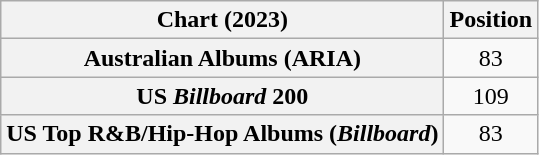<table class="wikitable sortable plainrowheaders" style="text-align:center">
<tr>
<th scope="col">Chart (2023)</th>
<th scope="col">Position</th>
</tr>
<tr>
<th scope="row">Australian Albums (ARIA)</th>
<td>83</td>
</tr>
<tr>
<th scope="row">US <em>Billboard</em> 200</th>
<td>109</td>
</tr>
<tr>
<th scope="row">US Top R&B/Hip-Hop Albums (<em>Billboard</em>)</th>
<td>83</td>
</tr>
</table>
